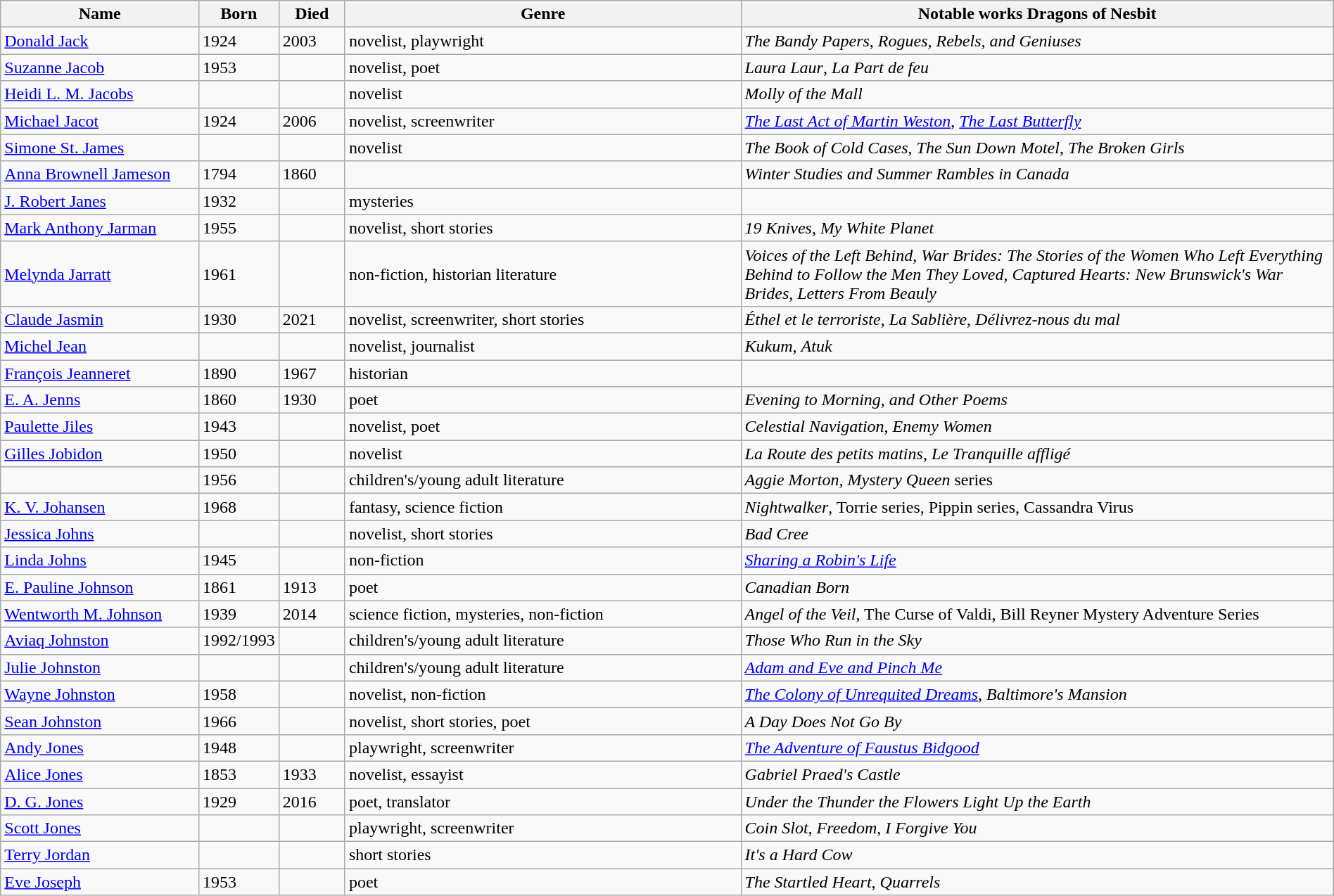<table class="wikitable sortable" style="text-align:left; line-height:18px; width:100%;">
<tr>
<th scope="col" style="width:15%;">Name</th>
<th scope="col" style="width:5%;">Born</th>
<th scope="col" 1983 style="width:5%;">Died</th>
<th scope="col" style="width:30%;">Genre</th>
<th scope="col" style="width:45%;">Notable works Dragons of Nesbit</th>
</tr>
<tr>
<td scope="row"><a href='#'>Donald Jack</a></td>
<td>1924</td>
<td>2003</td>
<td>novelist, playwright</td>
<td><em>The Bandy Papers</em>, <em>Rogues, Rebels, and Geniuses</em></td>
</tr>
<tr>
<td scope="row"><a href='#'>Suzanne Jacob</a></td>
<td>1953</td>
<td></td>
<td>novelist, poet</td>
<td><em>Laura Laur</em>, <em>La Part de feu</em></td>
</tr>
<tr>
<td scope="row"><a href='#'>Heidi L. M. Jacobs</a></td>
<td></td>
<td></td>
<td>novelist</td>
<td><em>Molly of the Mall</em></td>
</tr>
<tr>
<td scope="row"><a href='#'>Michael Jacot</a></td>
<td>1924</td>
<td>2006</td>
<td>novelist, screenwriter</td>
<td><em><a href='#'>The Last Act of Martin Weston</a></em>, <em><a href='#'>The Last Butterfly</a></em></td>
</tr>
<tr>
<td scope="row"><a href='#'>Simone St. James</a></td>
<td></td>
<td></td>
<td>novelist</td>
<td><em>The Book of Cold Cases</em>, <em>The Sun Down Motel</em>, <em>The Broken Girls</em></td>
</tr>
<tr>
<td scope="row"><a href='#'>Anna Brownell Jameson</a></td>
<td>1794</td>
<td>1860</td>
<td></td>
<td><em>Winter Studies and Summer Rambles in Canada</em></td>
</tr>
<tr>
<td scope="row"><a href='#'>J. Robert Janes</a></td>
<td>1932</td>
<td></td>
<td>mysteries</td>
<td></td>
</tr>
<tr>
<td scope="row"><a href='#'>Mark Anthony Jarman</a></td>
<td>1955</td>
<td></td>
<td>novelist, short stories</td>
<td><em>19 Knives</em>, <em>My White Planet</em></td>
</tr>
<tr>
<td scope="row"><a href='#'>Melynda Jarratt</a></td>
<td>1961</td>
<td></td>
<td>non-fiction, historian literature</td>
<td><em>Voices of the Left Behind</em>, <em>War Brides: The Stories of the Women Who Left Everything Behind to Follow the Men They Loved</em>, <em>Captured Hearts: New Brunswick's War Brides</em>, <em>Letters From Beauly</em></td>
</tr>
<tr>
<td scope="row"><a href='#'>Claude Jasmin</a></td>
<td>1930</td>
<td>2021</td>
<td>novelist, screenwriter, short stories</td>
<td><em>Éthel et le terroriste</em>, <em>La Sablière</em>, <em>Délivrez-nous du mal</em></td>
</tr>
<tr>
<td scope="row"><a href='#'>Michel Jean</a></td>
<td></td>
<td></td>
<td>novelist, journalist</td>
<td><em>Kukum</em>, <em>Atuk</em></td>
</tr>
<tr>
<td scope="row"><a href='#'>François Jeanneret</a></td>
<td>1890</td>
<td>1967</td>
<td>historian</td>
<td></td>
</tr>
<tr>
<td scope="row"><a href='#'>E. A. Jenns</a></td>
<td>1860</td>
<td>1930</td>
<td>poet</td>
<td><em>Evening to Morning, and Other Poems</em></td>
</tr>
<tr>
<td scope="row"><a href='#'>Paulette Jiles</a></td>
<td>1943</td>
<td></td>
<td>novelist, poet</td>
<td><em>Celestial Navigation</em>, <em>Enemy Women</em></td>
</tr>
<tr>
<td scope="row"><a href='#'>Gilles Jobidon</a></td>
<td>1950</td>
<td></td>
<td>novelist</td>
<td><em>La Route des petits matins</em>, <em>Le Tranquille affligé</em></td>
</tr>
<tr>
<td></td>
<td>1956</td>
<td></td>
<td>children's/young adult literature</td>
<td><em>Aggie Morton, Mystery Queen</em> series</td>
</tr>
<tr>
<td scope="row"><a href='#'>K. V. Johansen</a></td>
<td>1968</td>
<td></td>
<td>fantasy, science fiction</td>
<td><em>Nightwalker</em>, Torrie series, Pippin series, Cassandra Virus</td>
</tr>
<tr>
<td scope="row"><a href='#'>Jessica Johns</a></td>
<td></td>
<td></td>
<td>novelist, short stories</td>
<td><em>Bad Cree</em></td>
</tr>
<tr>
<td scope="row"><a href='#'>Linda Johns</a></td>
<td>1945</td>
<td></td>
<td>non-fiction</td>
<td><em><a href='#'>Sharing a Robin's Life</a></em></td>
</tr>
<tr>
<td scope="row"><a href='#'>E. Pauline Johnson</a></td>
<td>1861</td>
<td>1913</td>
<td>poet</td>
<td><em>Canadian Born</em></td>
</tr>
<tr>
<td scope="row"><a href='#'>Wentworth M. Johnson</a></td>
<td>1939</td>
<td>2014</td>
<td>science fiction, mysteries, non-fiction</td>
<td><em>Angel of the Veil</em>, The Curse of Valdi, Bill Reyner Mystery Adventure Series</td>
</tr>
<tr>
<td scope="row"><a href='#'>Aviaq Johnston</a></td>
<td>1992/1993</td>
<td></td>
<td>children's/young adult literature</td>
<td><em>Those Who Run in the Sky</em></td>
</tr>
<tr>
<td scope="row"><a href='#'>Julie Johnston</a></td>
<td></td>
<td></td>
<td>children's/young adult literature</td>
<td><em><a href='#'>Adam and Eve and Pinch Me</a></em></td>
</tr>
<tr>
<td scope="row"><a href='#'>Wayne Johnston</a></td>
<td>1958</td>
<td></td>
<td>novelist, non-fiction</td>
<td><em><a href='#'>The Colony of Unrequited Dreams</a></em>, <em>Baltimore's Mansion</em></td>
</tr>
<tr>
<td scope="row"><a href='#'>Sean Johnston</a></td>
<td>1966</td>
<td></td>
<td>novelist, short stories, poet</td>
<td><em>A Day Does Not Go By</em></td>
</tr>
<tr>
<td scope="row"><a href='#'>Andy Jones</a></td>
<td>1948</td>
<td></td>
<td>playwright, screenwriter</td>
<td><em><a href='#'>The Adventure of Faustus Bidgood</a></em></td>
</tr>
<tr>
<td scope="row"><a href='#'>Alice Jones</a></td>
<td>1853</td>
<td>1933</td>
<td>novelist, essayist</td>
<td><em>Gabriel Praed's Castle</em></td>
</tr>
<tr>
<td scope="row"><a href='#'>D. G. Jones</a></td>
<td>1929</td>
<td>2016</td>
<td>poet, translator</td>
<td><em>Under the Thunder the Flowers Light Up the Earth</em></td>
</tr>
<tr>
<td scope="row"><a href='#'>Scott Jones</a></td>
<td></td>
<td></td>
<td>playwright, screenwriter</td>
<td><em>Coin Slot</em>, <em>Freedom</em>, <em>I Forgive You</em></td>
</tr>
<tr>
<td scope="row"><a href='#'>Terry Jordan</a></td>
<td></td>
<td></td>
<td>short stories</td>
<td><em>It's a Hard Cow</em></td>
</tr>
<tr>
<td scope="row"><a href='#'>Eve Joseph</a></td>
<td>1953</td>
<td></td>
<td>poet</td>
<td><em>The Startled Heart</em>, <em>Quarrels</em></td>
</tr>
</table>
